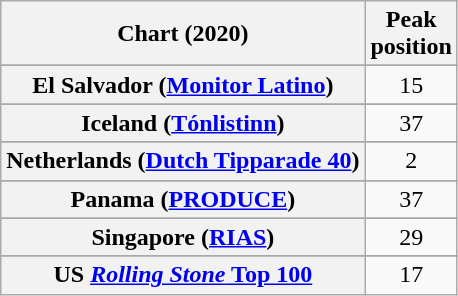<table class="wikitable sortable plainrowheaders" style="text-align:center">
<tr>
<th scope="col">Chart (2020)</th>
<th scope="col">Peak<br> position</th>
</tr>
<tr>
</tr>
<tr>
</tr>
<tr>
</tr>
<tr>
</tr>
<tr>
</tr>
<tr>
</tr>
<tr>
</tr>
<tr>
</tr>
<tr>
</tr>
<tr>
<th scope="row">El Salvador (<a href='#'>Monitor Latino</a>)</th>
<td>15</td>
</tr>
<tr>
</tr>
<tr>
</tr>
<tr>
</tr>
<tr>
<th scope="row">Iceland (<a href='#'>Tónlistinn</a>)</th>
<td>37</td>
</tr>
<tr>
</tr>
<tr>
<th scope="row">Netherlands (<a href='#'>Dutch Tipparade 40</a>)</th>
<td>2</td>
</tr>
<tr>
</tr>
<tr>
</tr>
<tr>
</tr>
<tr>
<th scope="row">Panama (<a href='#'>PRODUCE</a>)</th>
<td>37</td>
</tr>
<tr>
</tr>
<tr>
</tr>
<tr>
<th scope="row">Singapore (<a href='#'>RIAS</a>)</th>
<td>29</td>
</tr>
<tr>
</tr>
<tr>
</tr>
<tr>
</tr>
<tr>
</tr>
<tr>
</tr>
<tr>
</tr>
<tr>
</tr>
<tr>
</tr>
<tr>
<th scope="row">US <a href='#'><em>Rolling Stone</em> Top 100</a></th>
<td>17</td>
</tr>
</table>
